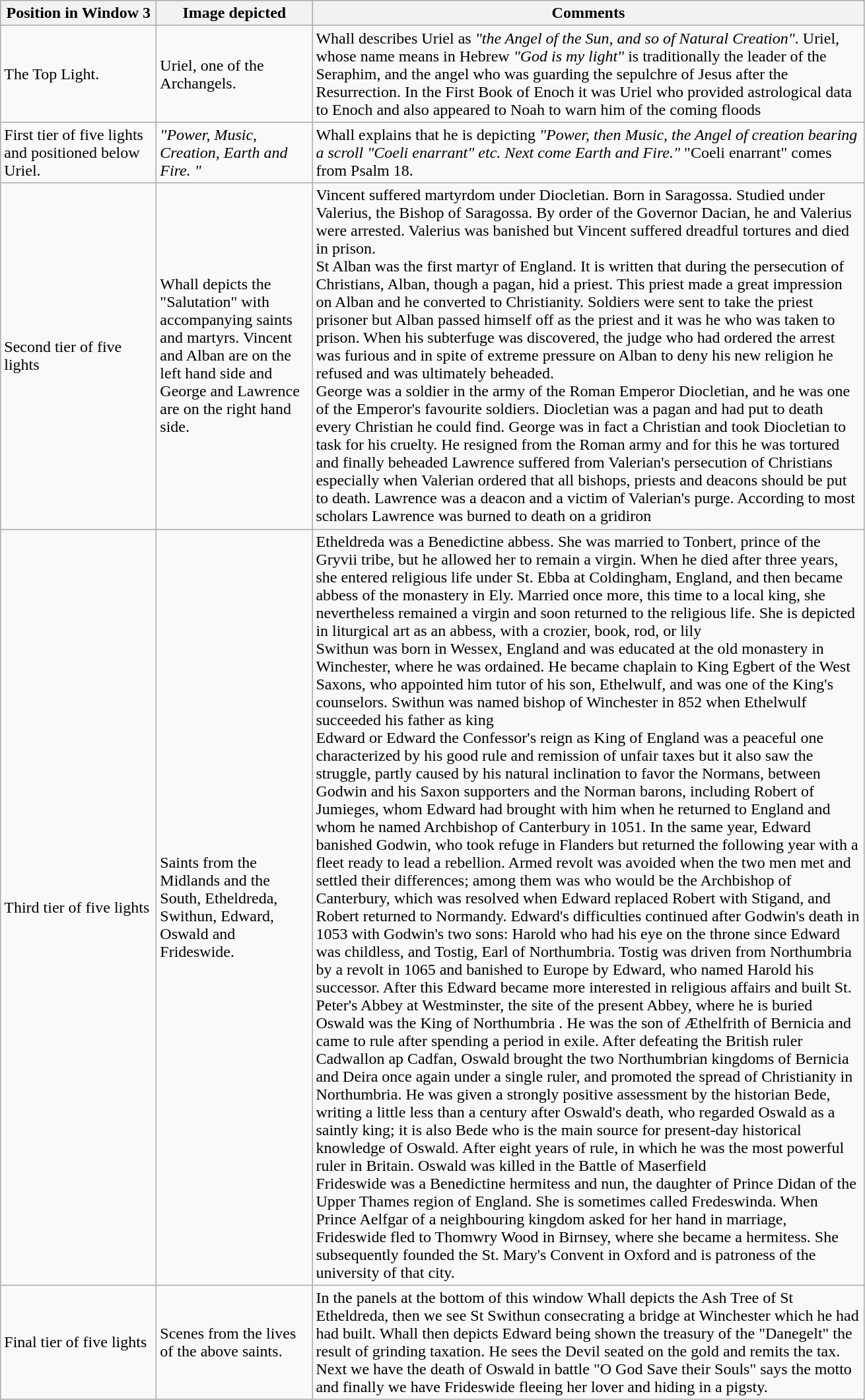<table class="wikitable">
<tr>
<th style="width:150px">Position in Window 3</th>
<th style="width:150px">Image depicted</th>
<th style="width:550px" class="unsortable">Comments</th>
</tr>
<tr>
<td>The Top Light.</td>
<td>Uriel, one of the Archangels.</td>
<td>Whall describes Uriel as <em>"the Angel of the Sun, and so of Natural Creation"</em>. Uriel, whose name means in Hebrew <em>"God is my light"</em> is traditionally the leader of the Seraphim, and the angel who was guarding the sepulchre of Jesus after the Resurrection. In the First Book of Enoch it was Uriel who provided astrological data to Enoch and also appeared to Noah to warn him of the coming floods</td>
</tr>
<tr>
<td>First tier of five lights and positioned below Uriel.</td>
<td><em>"Power, Music, Creation, Earth and Fire. "</em></td>
<td>Whall explains that he is depicting <em>"Power, then Music, the Angel of creation bearing a scroll "Coeli enarrant" etc. Next come Earth and Fire."</em> "Coeli enarrant" comes from Psalm 18.</td>
</tr>
<tr>
<td>Second tier of five lights</td>
<td>Whall depicts the "Salutation" with accompanying saints and martyrs. Vincent and Alban are on the left hand side and George and Lawrence are on the right hand side.</td>
<td>Vincent suffered martyrdom under Diocletian. Born in Saragossa. Studied under Valerius, the Bishop of Saragossa. By order of the Governor Dacian, he and Valerius were arrested. Valerius was banished but Vincent suffered dreadful tortures and died in prison.<br>St Alban was the first martyr of England. It is written that during the persecution of Christians, Alban, though a pagan, hid a priest. This priest made a great impression on Alban and he converted to Christianity. Soldiers were sent to take the priest prisoner but Alban passed himself off as the priest and it was he who was taken to prison. When his subterfuge was discovered, the judge who had ordered the arrest was furious and in spite of extreme pressure on Alban to deny his new religion he refused and was ultimately beheaded.<br>George was a soldier in the army of the Roman Emperor Diocletian, and he was one of the Emperor's favourite soldiers. Diocletian was a pagan and had put to death every Christian he could find. George was in fact a Christian and took Diocletian to task for his cruelty.  He resigned from the Roman army and for this he was tortured and finally beheaded Lawrence suffered from Valerian's persecution of Christians especially when Valerian ordered that all bishops, priests and deacons should be put to death.  Lawrence was a deacon and a victim of Valerian's purge. According to most scholars Lawrence was burned to death on a gridiron</td>
</tr>
<tr>
<td>Third tier of five lights</td>
<td>Saints from the Midlands and the South, Etheldreda, Swithun, Edward, Oswald and Frideswide.</td>
<td>Etheldreda was a Benedictine abbess. She was married to Tonbert, prince of the Gryvii tribe, but he allowed her to remain a virgin. When he died after three years, she entered religious life under St. Ebba at Coldingham, England, and then became abbess of the monastery in Ely. Married once more, this time to a local king, she nevertheless remained a virgin and soon returned to the religious life.  She is depicted in liturgical art as an abbess, with a crozier, book, rod, or lily<br>Swithun was born in Wessex, England and was educated at the old monastery in Winchester, where he was ordained. He became chaplain to King Egbert of the West Saxons, who appointed him tutor of his son, Ethelwulf, and was one of the King's counselors. Swithun was named bishop of Winchester in 852 when Ethelwulf succeeded his father as king<br>Edward or Edward the Confessor's reign as King of England was a peaceful one characterized by his good rule and remission of unfair taxes but it also saw the struggle, partly caused by his natural inclination to favor the Normans, between Godwin and his Saxon supporters and the Norman barons, including Robert of Jumieges, whom Edward had brought with him when he returned to England and whom he named Archbishop of Canterbury in 1051. In the same year, Edward banished Godwin, who took refuge in Flanders but returned the following year with a fleet ready to lead a rebellion. Armed revolt was avoided when the two men met and settled their differences; among them was who would be the Archbishop of Canterbury, which was resolved when Edward replaced Robert with Stigand,  and Robert returned to Normandy. Edward's difficulties continued after Godwin's death in 1053 with Godwin's two sons: Harold who had his eye on the throne since Edward was childless, and Tostig, Earl of Northumbria. Tostig was driven from Northumbria by a revolt in 1065 and banished to Europe by Edward, who named Harold his successor. After this Edward became more interested in religious affairs and built St. Peter's Abbey at Westminster, the site of the present Abbey, where he is buried<br>Oswald was the King of Northumbria .  He was the son of Æthelfrith of Bernicia and came to rule after spending a period in exile. After defeating the British ruler Cadwallon ap Cadfan, Oswald brought the two Northumbrian kingdoms of Bernicia and Deira once again under a single ruler, and promoted the spread of Christianity in Northumbria. He was given a strongly positive assessment by the historian Bede, writing a little less than a century after Oswald's death, who regarded Oswald as a saintly king; it is also Bede who is the main source for present-day historical knowledge of Oswald. After eight years of rule, in which he was the most powerful ruler in Britain.  Oswald was killed in the Battle of Maserfield<br>Frideswide was a Benedictine hermitess and nun, the daughter of Prince Didan of the Upper Thames region of England. She is sometimes called Fredeswinda. When Prince Aelfgar of a neighbouring kingdom asked for her hand in marriage, Frideswide fled to Thomwry Wood in Birnsey, where she became a hermitess. She subsequently founded the St. Mary's Convent in Oxford and is patroness of the university of that city.</td>
</tr>
<tr>
<td>Final tier of five lights</td>
<td>Scenes from the lives of the above saints.</td>
<td>In the panels at the bottom of this window Whall depicts the Ash Tree of St Etheldreda, then we see St Swithun consecrating a bridge at Winchester which he had had built.  Whall then depicts Edward being shown the treasury of the "Danegelt" the result of grinding taxation.  He sees the Devil seated on the gold and remits the tax. Next we have the death of Oswald in battle "O God Save their Souls" says the motto and finally we have Frideswide fleeing her lover and hiding in a pigsty.</td>
</tr>
</table>
